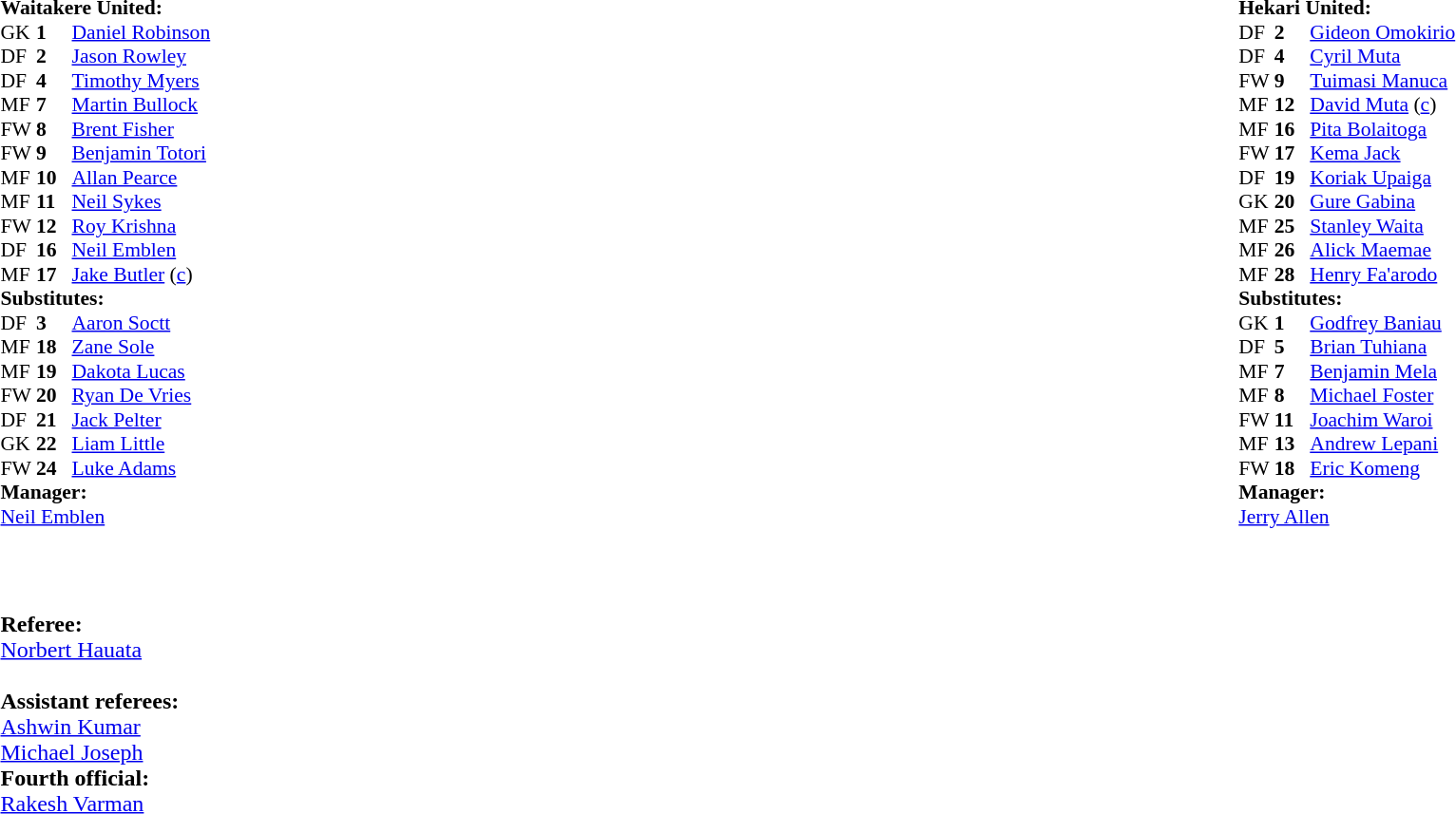<table width=100%>
<tr>
<td valign="top" width="50%"><br><table style="font-size: 90%" cellspacing="0" cellpadding="0">
<tr>
<td colspan="4"><strong>Waitakere United:</strong></td>
</tr>
<tr>
<th width=25></th>
<th width=25></th>
</tr>
<tr>
<td>GK</td>
<td><strong>1</strong></td>
<td> <a href='#'>Daniel Robinson</a></td>
<td></td>
</tr>
<tr>
<td>DF</td>
<td><strong>2</strong></td>
<td> <a href='#'>Jason Rowley</a></td>
</tr>
<tr>
<td>DF</td>
<td><strong>4</strong></td>
<td> <a href='#'>Timothy Myers</a></td>
</tr>
<tr>
<td>MF</td>
<td><strong>7</strong></td>
<td> <a href='#'>Martin Bullock</a></td>
<td></td>
</tr>
<tr>
<td>FW</td>
<td><strong>8</strong></td>
<td> <a href='#'>Brent Fisher</a></td>
</tr>
<tr>
<td>FW</td>
<td><strong>9</strong></td>
<td> <a href='#'>Benjamin Totori</a></td>
<td></td>
<td></td>
</tr>
<tr>
<td>MF</td>
<td><strong>10</strong></td>
<td> <a href='#'>Allan Pearce</a></td>
<td></td>
</tr>
<tr>
<td>MF</td>
<td><strong>11</strong></td>
<td> <a href='#'>Neil Sykes</a></td>
<td></td>
<td></td>
</tr>
<tr>
<td>FW</td>
<td><strong>12</strong></td>
<td> <a href='#'>Roy Krishna</a></td>
<td></td>
<td></td>
</tr>
<tr>
<td>DF</td>
<td><strong>16</strong></td>
<td> <a href='#'>Neil Emblen</a></td>
</tr>
<tr>
<td>MF</td>
<td><strong>17</strong></td>
<td> <a href='#'>Jake Butler</a> (<a href='#'>c</a>)</td>
</tr>
<tr>
<td colspan=3><strong>Substitutes:</strong></td>
</tr>
<tr>
<td>DF</td>
<td><strong>3</strong></td>
<td> <a href='#'>Aaron Soctt</a></td>
</tr>
<tr>
<td>MF</td>
<td><strong>18</strong></td>
<td> <a href='#'>Zane Sole</a></td>
</tr>
<tr>
<td>MF</td>
<td><strong>19</strong></td>
<td> <a href='#'>Dakota Lucas</a></td>
<td></td>
<td></td>
</tr>
<tr>
<td>FW</td>
<td><strong>20</strong></td>
<td> <a href='#'>Ryan De Vries</a></td>
<td></td>
<td></td>
</tr>
<tr>
<td>DF</td>
<td><strong>21</strong></td>
<td> <a href='#'>Jack Pelter</a></td>
<td></td>
<td></td>
</tr>
<tr>
<td>GK</td>
<td><strong>22</strong></td>
<td> <a href='#'>Liam Little</a></td>
</tr>
<tr>
<td>FW</td>
<td><strong>24</strong></td>
<td> <a href='#'>Luke Adams</a></td>
</tr>
<tr>
<td colspan=3><strong>Manager:</strong></td>
</tr>
<tr>
<td colspan=4> <a href='#'>Neil Emblen</a></td>
</tr>
</table>
</td>
<td valign="top" width="50%"><br><table style="font-size: 90%" cellspacing="0" cellpadding="0" align=center>
<tr>
<td colspan="4"><strong>Hekari United:</strong></td>
</tr>
<tr>
<th width=25></th>
<th width=25></th>
</tr>
<tr>
<td>DF</td>
<td><strong>2</strong></td>
<td> <a href='#'>Gideon Omokirio</a></td>
</tr>
<tr>
<td>DF</td>
<td><strong>4</strong></td>
<td> <a href='#'>Cyril Muta</a></td>
<td></td>
</tr>
<tr>
<td>FW</td>
<td><strong>9</strong></td>
<td> <a href='#'>Tuimasi Manuca</a></td>
<td></td>
<td></td>
</tr>
<tr>
<td>MF</td>
<td><strong>12</strong></td>
<td> <a href='#'>David Muta</a> (<a href='#'>c</a>)</td>
</tr>
<tr>
<td>MF</td>
<td><strong>16</strong></td>
<td> <a href='#'>Pita Bolaitoga</a></td>
<td></td>
</tr>
<tr>
<td>FW</td>
<td><strong>17</strong></td>
<td> <a href='#'>Kema Jack</a></td>
</tr>
<tr>
<td>DF</td>
<td><strong>19</strong></td>
<td> <a href='#'>Koriak Upaiga</a></td>
</tr>
<tr>
<td>GK</td>
<td><strong>20</strong></td>
<td> <a href='#'>Gure Gabina</a></td>
</tr>
<tr>
<td>MF</td>
<td><strong>25</strong></td>
<td> <a href='#'>Stanley Waita</a></td>
</tr>
<tr>
<td>MF</td>
<td><strong>26</strong></td>
<td> <a href='#'>Alick Maemae</a></td>
</tr>
<tr>
<td>MF</td>
<td><strong>28</strong></td>
<td> <a href='#'>Henry Fa'arodo</a></td>
</tr>
<tr>
<td colspan=3><strong>Substitutes:</strong></td>
</tr>
<tr>
<td>GK</td>
<td><strong>1</strong></td>
<td> <a href='#'>Godfrey Baniau</a></td>
</tr>
<tr>
<td>DF</td>
<td><strong>5</strong></td>
<td> <a href='#'>Brian Tuhiana</a></td>
</tr>
<tr>
<td>MF</td>
<td><strong>7</strong></td>
<td> <a href='#'>Benjamin Mela</a></td>
</tr>
<tr>
<td>MF</td>
<td><strong>8</strong></td>
<td> <a href='#'>Michael Foster</a></td>
</tr>
<tr>
<td>FW</td>
<td><strong>11</strong></td>
<td> <a href='#'>Joachim Waroi</a></td>
<td></td>
<td></td>
</tr>
<tr>
<td>MF</td>
<td><strong>13</strong></td>
<td> <a href='#'>Andrew Lepani</a></td>
</tr>
<tr>
<td>FW</td>
<td><strong>18</strong></td>
<td> <a href='#'>Eric Komeng</a></td>
</tr>
<tr>
<td colspan=3><strong>Manager:</strong></td>
</tr>
<tr>
<td colspan=4> <a href='#'>Jerry Allen</a></td>
</tr>
</table>
</td>
</tr>
<tr>
<td><br><br><br><strong>Referee:</strong>
<br> <a href='#'>Norbert Hauata</a> 
<br><br><strong>Assistant referees:</strong>
<br> <a href='#'>Ashwin Kumar</a>  
<br> <a href='#'>Michael Joseph</a>
<br><strong>Fourth official:</strong>
<br> <a href='#'>Rakesh Varman</a></td>
</tr>
</table>
